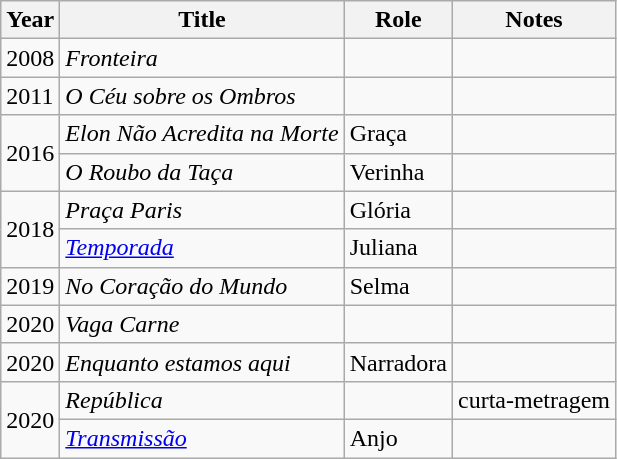<table class="wikitable">
<tr>
<th>Year</th>
<th>Title</th>
<th>Role</th>
<th>Notes</th>
</tr>
<tr>
<td>2008</td>
<td><em>Fronteira</em></td>
<td></td>
<td></td>
</tr>
<tr>
<td>2011</td>
<td><em>O Céu sobre os Ombros</em></td>
<td></td>
<td></td>
</tr>
<tr>
<td rowspan=2>2016</td>
<td><em>Elon Não Acredita na Morte</em></td>
<td>Graça</td>
<td></td>
</tr>
<tr>
<td><em>O Roubo da Taça</em></td>
<td>Verinha</td>
<td></td>
</tr>
<tr>
<td rowspan=2>2018</td>
<td><em>Praça Paris</em></td>
<td>Glória</td>
<td></td>
</tr>
<tr>
<td><em><a href='#'>Temporada</a></em></td>
<td>Juliana</td>
<td></td>
</tr>
<tr>
<td>2019</td>
<td><em>No Coração do Mundo</em></td>
<td>Selma</td>
<td></td>
</tr>
<tr>
<td>2020</td>
<td><em>Vaga Carne</em></td>
<td></td>
<td></td>
</tr>
<tr>
<td>2020</td>
<td><em>Enquanto estamos aqui</em></td>
<td>Narradora</td>
<td></td>
</tr>
<tr>
<td rowspan=2>2020</td>
<td><em>República</em></td>
<td></td>
<td>curta-metragem</td>
</tr>
<tr>
<td><em><a href='#'>Transmissão</a></em></td>
<td>Anjo</td>
<td></td>
</tr>
</table>
